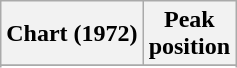<table class="wikitable sortable plainrowheaders" style="text-align:center">
<tr>
<th scope="col">Chart (1972)</th>
<th scope="col">Peak<br> position</th>
</tr>
<tr>
</tr>
<tr>
</tr>
</table>
